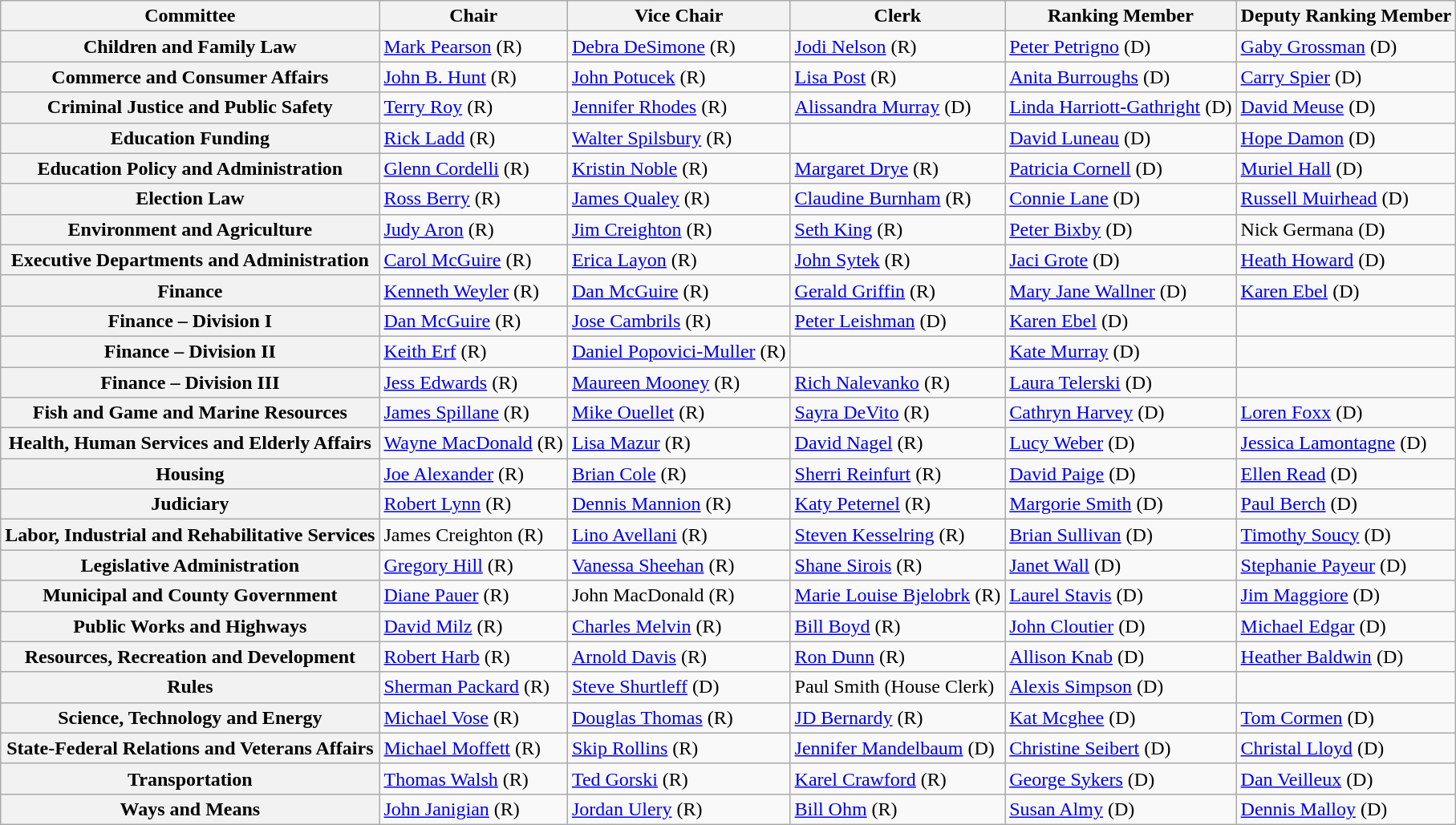<table class="wikitable sortable plainrowheaders">
<tr>
<th>Committee</th>
<th>Chair</th>
<th>Vice Chair</th>
<th>Clerk</th>
<th>Ranking Member</th>
<th>Deputy Ranking Member</th>
</tr>
<tr>
<th>Children and Family Law</th>
<td><a href='#'>Mark Pearson</a> (R)</td>
<td><a href='#'>Debra DeSimone</a> (R)</td>
<td><a href='#'>Jodi Nelson</a> (R)</td>
<td><a href='#'>Peter Petrigno</a> (D)</td>
<td><a href='#'>Gaby Grossman</a> (D)</td>
</tr>
<tr>
<th>Commerce and Consumer Affairs</th>
<td><a href='#'>John B. Hunt</a> (R)</td>
<td><a href='#'>John Potucek</a> (R)</td>
<td><a href='#'>Lisa Post</a> (R)</td>
<td><a href='#'>Anita Burroughs</a> (D)</td>
<td><a href='#'>Carry Spier</a> (D)</td>
</tr>
<tr>
<th>Criminal Justice and Public Safety</th>
<td><a href='#'>Terry Roy</a> (R)</td>
<td><a href='#'>Jennifer Rhodes</a> (R)</td>
<td><a href='#'>Alissandra Murray</a> (D)</td>
<td><a href='#'>Linda Harriott-Gathright</a> (D)</td>
<td><a href='#'>David Meuse</a> (D)</td>
</tr>
<tr>
<th>Education Funding</th>
<td><a href='#'>Rick Ladd</a> (R)</td>
<td><a href='#'>Walter Spilsbury</a> (R)</td>
<td></td>
<td><a href='#'>David Luneau</a> (D)</td>
<td><a href='#'>Hope Damon</a> (D)</td>
</tr>
<tr>
<th>Education Policy and Administration</th>
<td><a href='#'>Glenn Cordelli</a> (R)</td>
<td><a href='#'>Kristin Noble</a> (R)</td>
<td><a href='#'>Margaret Drye</a> (R)</td>
<td><a href='#'>Patricia Cornell</a> (D)</td>
<td><a href='#'>Muriel Hall</a> (D)</td>
</tr>
<tr>
<th>Election Law</th>
<td><a href='#'>Ross Berry</a> (R)</td>
<td><a href='#'>James Qualey</a> (R)</td>
<td><a href='#'>Claudine Burnham</a> (R)</td>
<td><a href='#'>Connie Lane</a> (D)</td>
<td><a href='#'>Russell Muirhead</a> (D)</td>
</tr>
<tr>
<th>Environment and Agriculture</th>
<td><a href='#'>Judy Aron</a> (R)</td>
<td><a href='#'>Jim Creighton</a> (R)</td>
<td><a href='#'>Seth King</a> (R)</td>
<td><a href='#'>Peter Bixby</a> (D)</td>
<td>Nick Germana (D)</td>
</tr>
<tr>
<th>Executive Departments and Administration</th>
<td><a href='#'>Carol McGuire</a> (R)</td>
<td><a href='#'>Erica Layon</a> (R)</td>
<td><a href='#'>John Sytek</a> (R)</td>
<td><a href='#'>Jaci Grote</a> (D)</td>
<td><a href='#'>Heath Howard</a> (D)</td>
</tr>
<tr>
<th>Finance</th>
<td><a href='#'>Kenneth Weyler</a> (R)</td>
<td><a href='#'>Dan McGuire</a> (R)</td>
<td><a href='#'>Gerald Griffin</a> (R)</td>
<td><a href='#'>Mary Jane Wallner</a> (D)</td>
<td><a href='#'>Karen Ebel</a> (D)</td>
</tr>
<tr>
<th>Finance – Division I</th>
<td><a href='#'>Dan McGuire</a> (R)</td>
<td><a href='#'>Jose Cambrils</a> (R)</td>
<td><a href='#'>Peter Leishman</a> (D)</td>
<td><a href='#'>Karen Ebel</a> (D)</td>
<td></td>
</tr>
<tr>
<th>Finance – Division II</th>
<td><a href='#'>Keith Erf</a> (R)</td>
<td><a href='#'>Daniel Popovici-Muller</a> (R)</td>
<td></td>
<td><a href='#'>Kate Murray</a> (D)</td>
<td></td>
</tr>
<tr>
<th>Finance – Division III</th>
<td><a href='#'>Jess Edwards</a> (R)</td>
<td><a href='#'>Maureen Mooney</a> (R)</td>
<td><a href='#'>Rich Nalevanko</a> (R)</td>
<td><a href='#'>Laura Telerski</a> (D)</td>
<td></td>
</tr>
<tr>
<th>Fish and Game and Marine Resources</th>
<td><a href='#'>James Spillane</a> (R)</td>
<td><a href='#'>Mike Ouellet</a> (R)</td>
<td><a href='#'>Sayra DeVito</a> (R)</td>
<td><a href='#'>Cathryn Harvey</a> (D)</td>
<td><a href='#'>Loren Foxx</a> (D)</td>
</tr>
<tr>
<th>Health, Human Services and Elderly Affairs</th>
<td><a href='#'>Wayne MacDonald</a> (R)</td>
<td><a href='#'>Lisa Mazur</a> (R)</td>
<td><a href='#'>David Nagel</a> (R)</td>
<td><a href='#'>Lucy Weber</a> (D)</td>
<td><a href='#'>Jessica Lamontagne</a> (D)</td>
</tr>
<tr>
<th>Housing</th>
<td><a href='#'>Joe Alexander</a> (R)</td>
<td><a href='#'>Brian Cole</a> (R)</td>
<td><a href='#'>Sherri Reinfurt</a> (R)</td>
<td><a href='#'>David Paige</a> (D)</td>
<td><a href='#'>Ellen Read</a> (D)</td>
</tr>
<tr>
<th>Judiciary</th>
<td><a href='#'>Robert Lynn</a> (R)</td>
<td><a href='#'>Dennis Mannion</a> (R)</td>
<td><a href='#'>Katy Peternel</a> (R)</td>
<td><a href='#'>Margorie Smith</a> (D)</td>
<td><a href='#'>Paul Berch</a> (D)</td>
</tr>
<tr>
<th>Labor, Industrial and Rehabilitative Services</th>
<td>James Creighton (R)</td>
<td><a href='#'>Lino Avellani</a> (R)</td>
<td><a href='#'>Steven Kesselring</a> (R)</td>
<td><a href='#'>Brian Sullivan</a> (D)</td>
<td><a href='#'>Timothy Soucy</a> (D)</td>
</tr>
<tr>
<th>Legislative Administration</th>
<td><a href='#'>Gregory Hill</a> (R)</td>
<td><a href='#'>Vanessa Sheehan</a> (R)</td>
<td><a href='#'>Shane Sirois</a> (R)</td>
<td><a href='#'>Janet Wall</a> (D)</td>
<td><a href='#'>Stephanie Payeur</a> (D)</td>
</tr>
<tr>
<th>Municipal and County Government</th>
<td><a href='#'>Diane Pauer</a> (R)</td>
<td>John MacDonald (R)</td>
<td><a href='#'>Marie Louise Bjelobrk</a> (R)</td>
<td><a href='#'>Laurel Stavis</a> (D)</td>
<td><a href='#'>Jim Maggiore</a> (D)</td>
</tr>
<tr>
<th>Public Works and Highways</th>
<td><a href='#'>David Milz</a> (R)</td>
<td><a href='#'>Charles Melvin</a> (R)</td>
<td><a href='#'>Bill Boyd</a> (R)</td>
<td><a href='#'>John Cloutier</a> (D)</td>
<td><a href='#'>Michael Edgar</a> (D)</td>
</tr>
<tr>
<th>Resources, Recreation and Development</th>
<td><a href='#'>Robert Harb</a> (R)</td>
<td><a href='#'>Arnold Davis</a> (R)</td>
<td><a href='#'>Ron Dunn</a> (R)</td>
<td><a href='#'>Allison Knab</a>  (D)</td>
<td><a href='#'>Heather Baldwin</a> (D)</td>
</tr>
<tr>
<th>Rules</th>
<td><a href='#'>Sherman Packard</a> (R)</td>
<td><a href='#'>Steve Shurtleff</a> (D)</td>
<td>Paul Smith (House Clerk)</td>
<td><a href='#'>Alexis Simpson</a> (D)</td>
<td></td>
</tr>
<tr>
<th>Science, Technology and Energy</th>
<td><a href='#'>Michael Vose</a> (R)</td>
<td><a href='#'>Douglas Thomas</a> (R)</td>
<td><a href='#'>JD Bernardy</a> (R)</td>
<td><a href='#'>Kat Mcghee</a> (D)</td>
<td><a href='#'>Tom Cormen</a> (D)</td>
</tr>
<tr>
<th>State-Federal Relations and Veterans Affairs</th>
<td><a href='#'>Michael Moffett</a> (R)</td>
<td><a href='#'>Skip Rollins</a> (R)</td>
<td><a href='#'>Jennifer Mandelbaum</a> (D)</td>
<td><a href='#'>Christine Seibert</a> (D)</td>
<td><a href='#'>Christal Lloyd</a> (D)</td>
</tr>
<tr>
<th>Transportation</th>
<td><a href='#'>Thomas Walsh</a> (R)</td>
<td><a href='#'>Ted Gorski</a> (R)</td>
<td><a href='#'>Karel Crawford</a> (R)</td>
<td><a href='#'>George Sykers</a> (D)</td>
<td><a href='#'>Dan Veilleux</a> (D)</td>
</tr>
<tr>
<th>Ways and Means</th>
<td><a href='#'>John Janigian</a> (R)</td>
<td><a href='#'>Jordan Ulery</a> (R)</td>
<td><a href='#'>Bill Ohm</a> (R)</td>
<td><a href='#'>Susan Almy</a> (D)</td>
<td><a href='#'>Dennis Malloy</a> (D)</td>
</tr>
</table>
